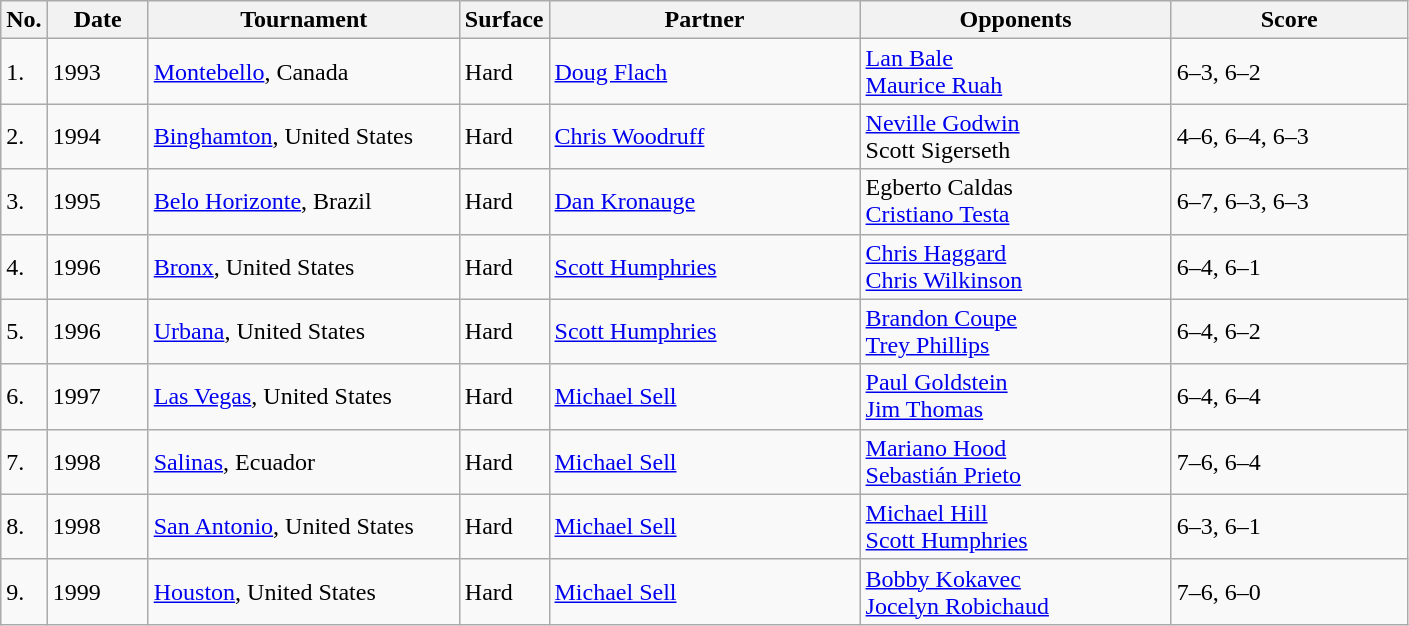<table class="sortable wikitable">
<tr>
<th style="width:20px" class="unsortable">No.</th>
<th style="width:60px">Date</th>
<th style="width:200px">Tournament</th>
<th style="width:50px">Surface</th>
<th style="width:200px">Partner</th>
<th style="width:200px">Opponents</th>
<th style="width:150px" class="unsortable">Score</th>
</tr>
<tr>
<td>1.</td>
<td>1993</td>
<td><a href='#'>Montebello</a>, Canada</td>
<td>Hard</td>
<td> <a href='#'>Doug Flach</a></td>
<td> <a href='#'>Lan Bale</a><br> <a href='#'>Maurice Ruah</a></td>
<td>6–3, 6–2</td>
</tr>
<tr>
<td>2.</td>
<td>1994</td>
<td><a href='#'>Binghamton</a>, United States</td>
<td>Hard</td>
<td> <a href='#'>Chris Woodruff</a></td>
<td> <a href='#'>Neville Godwin</a><br> Scott Sigerseth</td>
<td>4–6, 6–4, 6–3</td>
</tr>
<tr>
<td>3.</td>
<td>1995</td>
<td><a href='#'>Belo Horizonte</a>, Brazil</td>
<td>Hard</td>
<td> <a href='#'>Dan Kronauge</a></td>
<td> Egberto Caldas<br> <a href='#'>Cristiano Testa</a></td>
<td>6–7, 6–3, 6–3</td>
</tr>
<tr>
<td>4.</td>
<td>1996</td>
<td><a href='#'>Bronx</a>, United States</td>
<td>Hard</td>
<td> <a href='#'>Scott Humphries</a></td>
<td> <a href='#'>Chris Haggard</a><br> <a href='#'>Chris Wilkinson</a></td>
<td>6–4, 6–1</td>
</tr>
<tr>
<td>5.</td>
<td>1996</td>
<td><a href='#'>Urbana</a>, United States</td>
<td>Hard</td>
<td> <a href='#'>Scott Humphries</a></td>
<td> <a href='#'>Brandon Coupe</a><br> <a href='#'>Trey Phillips</a></td>
<td>6–4, 6–2</td>
</tr>
<tr>
<td>6.</td>
<td>1997</td>
<td><a href='#'>Las Vegas</a>, United States</td>
<td>Hard</td>
<td> <a href='#'>Michael Sell</a></td>
<td> <a href='#'>Paul Goldstein</a><br> <a href='#'>Jim Thomas</a></td>
<td>6–4, 6–4</td>
</tr>
<tr>
<td>7.</td>
<td>1998</td>
<td><a href='#'>Salinas</a>, Ecuador</td>
<td>Hard</td>
<td> <a href='#'>Michael Sell</a></td>
<td> <a href='#'>Mariano Hood</a><br> <a href='#'>Sebastián Prieto</a></td>
<td>7–6, 6–4</td>
</tr>
<tr>
<td>8.</td>
<td>1998</td>
<td><a href='#'>San Antonio</a>, United States</td>
<td>Hard</td>
<td> <a href='#'>Michael Sell</a></td>
<td> <a href='#'>Michael Hill</a><br> <a href='#'>Scott Humphries</a></td>
<td>6–3, 6–1</td>
</tr>
<tr>
<td>9.</td>
<td>1999</td>
<td><a href='#'>Houston</a>, United States</td>
<td>Hard</td>
<td> <a href='#'>Michael Sell</a></td>
<td> <a href='#'>Bobby Kokavec</a><br> <a href='#'>Jocelyn Robichaud</a></td>
<td>7–6, 6–0</td>
</tr>
</table>
